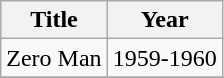<table class="wikitable">
<tr>
<th>Title</th>
<th>Year</th>
</tr>
<tr>
<td>Zero Man</td>
<td>1959-1960</td>
</tr>
<tr>
</tr>
</table>
